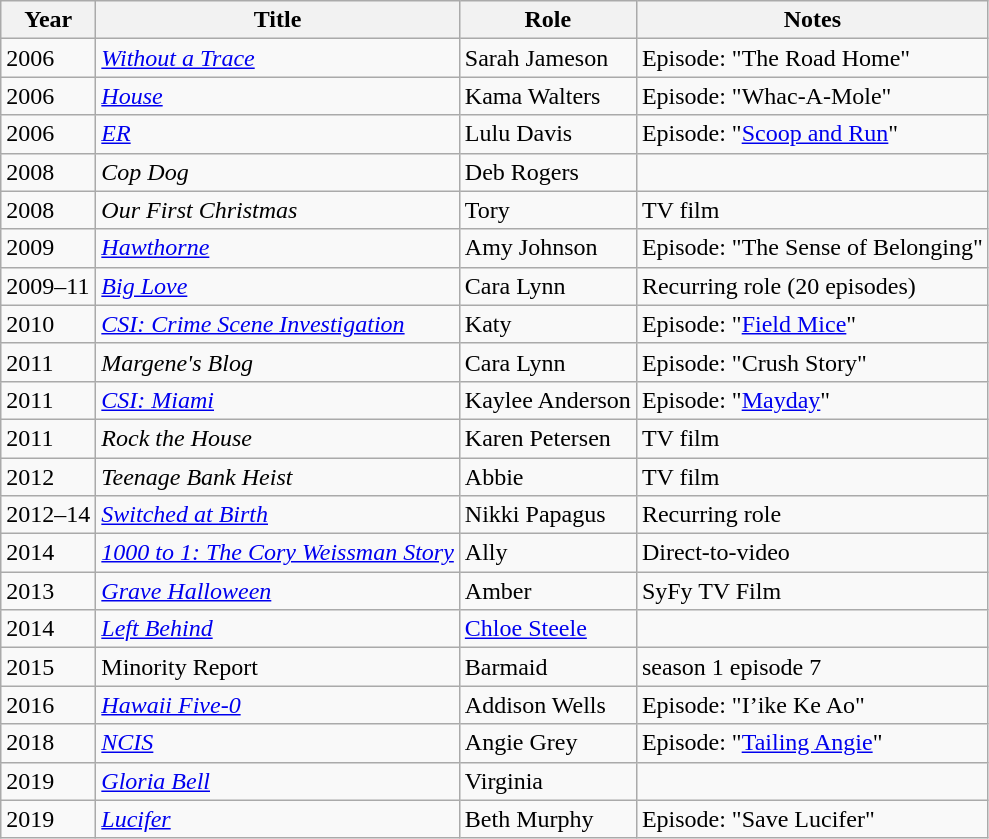<table class="wikitable sortable">
<tr>
<th>Year</th>
<th>Title</th>
<th>Role</th>
<th class="unsortable">Notes</th>
</tr>
<tr>
<td>2006</td>
<td><em><a href='#'>Without a Trace</a></em></td>
<td>Sarah Jameson</td>
<td>Episode: "The Road Home"</td>
</tr>
<tr>
<td>2006</td>
<td><em><a href='#'>House</a></em></td>
<td>Kama Walters</td>
<td>Episode: "Whac-A-Mole"</td>
</tr>
<tr>
<td>2006</td>
<td><em><a href='#'>ER</a></em></td>
<td>Lulu Davis</td>
<td>Episode: "<a href='#'>Scoop and Run</a>"</td>
</tr>
<tr>
<td>2008</td>
<td><em>Cop Dog</em></td>
<td>Deb Rogers</td>
<td></td>
</tr>
<tr>
<td>2008</td>
<td><em>Our First Christmas</em></td>
<td>Tory</td>
<td>TV film</td>
</tr>
<tr>
<td>2009</td>
<td><em><a href='#'>Hawthorne</a></em></td>
<td>Amy Johnson</td>
<td>Episode: "The Sense of Belonging"</td>
</tr>
<tr>
<td>2009–11</td>
<td><em><a href='#'>Big Love</a></em></td>
<td>Cara Lynn</td>
<td>Recurring role (20 episodes)</td>
</tr>
<tr>
<td>2010</td>
<td><em><a href='#'>CSI: Crime Scene Investigation</a></em></td>
<td>Katy</td>
<td>Episode: "<a href='#'>Field Mice</a>"</td>
</tr>
<tr>
<td>2011</td>
<td><em>Margene's Blog</em></td>
<td>Cara Lynn</td>
<td>Episode: "Crush Story"</td>
</tr>
<tr>
<td>2011</td>
<td><em><a href='#'>CSI: Miami</a></em></td>
<td>Kaylee Anderson</td>
<td>Episode: "<a href='#'>Mayday</a>"</td>
</tr>
<tr>
<td>2011</td>
<td><em>Rock the House</em></td>
<td>Karen Petersen</td>
<td>TV film</td>
</tr>
<tr>
<td>2012</td>
<td><em>Teenage Bank Heist</em></td>
<td>Abbie</td>
<td>TV film</td>
</tr>
<tr>
<td>2012–14</td>
<td><em><a href='#'>Switched at Birth</a></em></td>
<td>Nikki Papagus</td>
<td>Recurring role</td>
</tr>
<tr>
<td>2014</td>
<td><em><a href='#'>1000 to 1: The Cory Weissman Story</a></em></td>
<td>Ally</td>
<td>Direct-to-video</td>
</tr>
<tr>
<td>2013</td>
<td><em><a href='#'>Grave Halloween</a></em></td>
<td>Amber</td>
<td>SyFy TV Film</td>
</tr>
<tr>
<td>2014</td>
<td><em><a href='#'>Left Behind</a></em></td>
<td><a href='#'>Chloe Steele</a></td>
<td></td>
</tr>
<tr>
<td>2015</td>
<td>Minority Report</td>
<td>Barmaid</td>
<td>season 1 episode 7</td>
</tr>
<tr>
<td>2016</td>
<td><em><a href='#'>Hawaii Five-0</a></em></td>
<td>Addison Wells</td>
<td>Episode: "I’ike Ke Ao"</td>
</tr>
<tr>
<td>2018</td>
<td><em><a href='#'>NCIS</a></em></td>
<td>Angie Grey</td>
<td>Episode: "<a href='#'>Tailing Angie</a>"</td>
</tr>
<tr>
<td>2019</td>
<td><em><a href='#'>Gloria Bell</a></em></td>
<td>Virginia</td>
<td></td>
</tr>
<tr>
<td>2019</td>
<td><em><a href='#'>Lucifer</a></em></td>
<td>Beth Murphy</td>
<td>Episode: "Save Lucifer"</td>
</tr>
</table>
